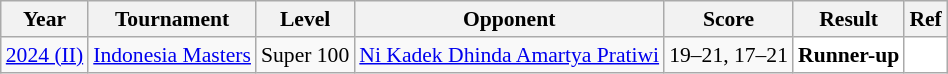<table class="sortable wikitable" style="font-size: 90%;">
<tr>
<th>Year</th>
<th>Tournament</th>
<th>Level</th>
<th>Opponent</th>
<th>Score</th>
<th>Result</th>
<th>Ref</th>
</tr>
<tr>
<td align="center"><a href='#'>2024 (II)</a></td>
<td align="left"><a href='#'>Indonesia Masters</a></td>
<td align="left">Super 100</td>
<td align="left"> <a href='#'>Ni Kadek Dhinda Amartya Pratiwi</a></td>
<td align="left">19–21, 17–21</td>
<td style="text-align:left; background:white"> <strong>Runner-up</strong></td>
<td style="text-align:center; background:white"></td>
</tr>
</table>
